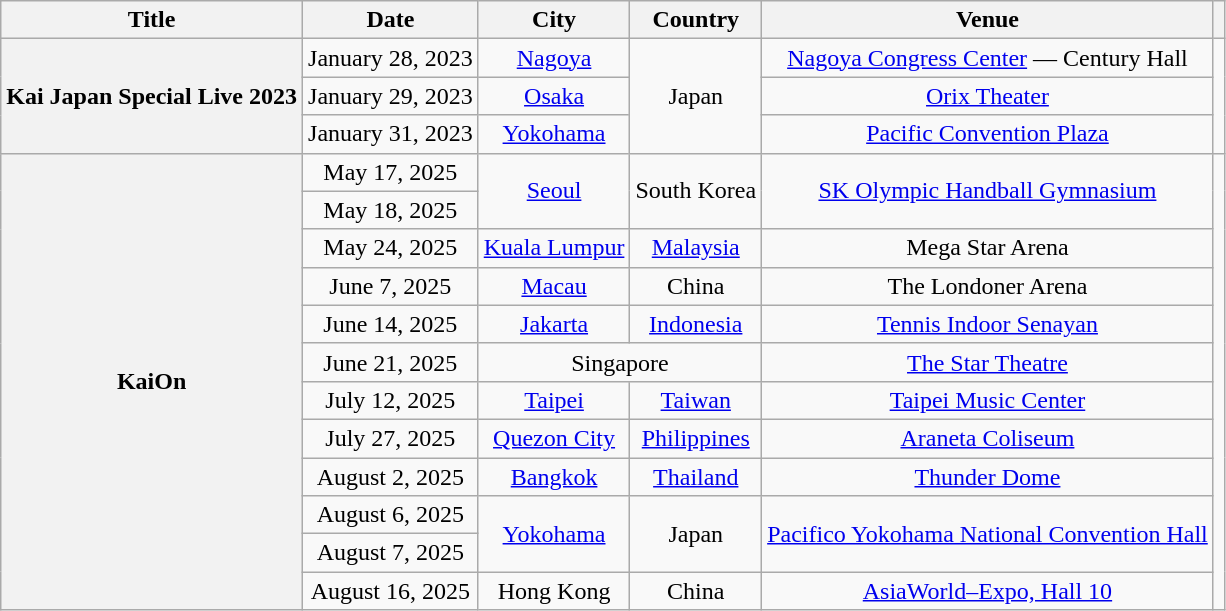<table class="wikitable plainrowheaders" style="text-align:center">
<tr>
<th scope="col">Title</th>
<th scope="col">Date</th>
<th scope="col">City</th>
<th scope="col">Country</th>
<th scope="col">Venue</th>
<th scope="col"></th>
</tr>
<tr>
<th scope="row" rowspan="3">Kai Japan Special Live 2023</th>
<td>January 28, 2023</td>
<td><a href='#'>Nagoya</a></td>
<td rowspan="3">Japan</td>
<td><a href='#'>Nagoya Congress Center</a> — Century Hall</td>
<td rowspan="3"></td>
</tr>
<tr>
<td>January 29, 2023</td>
<td><a href='#'>Osaka</a></td>
<td><a href='#'>Orix Theater</a></td>
</tr>
<tr>
<td>January 31, 2023</td>
<td><a href='#'>Yokohama</a></td>
<td><a href='#'>Pacific Convention Plaza</a></td>
</tr>
<tr>
<th scope="row" rowspan="12">KaiOn</th>
<td>May 17, 2025</td>
<td rowspan="2"><a href='#'>Seoul</a></td>
<td rowspan="2">South Korea</td>
<td rowspan="2"><a href='#'>SK Olympic Handball Gymnasium</a></td>
<td rowspan="12"></td>
</tr>
<tr>
<td>May 18, 2025</td>
</tr>
<tr>
<td>May 24, 2025</td>
<td><a href='#'>Kuala Lumpur</a></td>
<td><a href='#'>Malaysia</a></td>
<td>Mega Star Arena</td>
</tr>
<tr>
<td>June 7, 2025</td>
<td><a href='#'>Macau</a></td>
<td>China</td>
<td>The Londoner Arena</td>
</tr>
<tr>
<td>June 14, 2025</td>
<td><a href='#'>Jakarta</a></td>
<td><a href='#'>Indonesia</a></td>
<td><a href='#'>Tennis Indoor Senayan</a></td>
</tr>
<tr>
<td>June 21, 2025</td>
<td colspan="2">Singapore</td>
<td><a href='#'>The Star Theatre</a></td>
</tr>
<tr>
<td>July 12, 2025</td>
<td><a href='#'>Taipei</a></td>
<td><a href='#'>Taiwan</a></td>
<td><a href='#'>Taipei Music Center</a></td>
</tr>
<tr>
<td>July 27, 2025</td>
<td><a href='#'>Quezon City</a></td>
<td><a href='#'>Philippines</a></td>
<td><a href='#'>Araneta Coliseum</a></td>
</tr>
<tr>
<td>August 2, 2025</td>
<td><a href='#'>Bangkok</a></td>
<td><a href='#'>Thailand</a></td>
<td><a href='#'>Thunder Dome</a></td>
</tr>
<tr>
<td>August 6, 2025</td>
<td rowspan="2"><a href='#'>Yokohama</a></td>
<td rowspan="2">Japan</td>
<td rowspan="2"><a href='#'>Pacifico Yokohama National Convention Hall</a></td>
</tr>
<tr>
<td>August 7, 2025</td>
</tr>
<tr>
<td>August 16, 2025</td>
<td>Hong Kong</td>
<td>China</td>
<td><a href='#'>AsiaWorld–Expo, Hall 10</a></td>
</tr>
</table>
